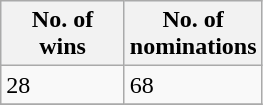<table class="wikitable">
<tr style="background:#ebf5ff;">
<th style="width:75px;">No. of wins</th>
<th style="width:75px;">No. of nominations</th>
</tr>
<tr>
<td>28</td>
<td>68</td>
</tr>
<tr>
</tr>
</table>
